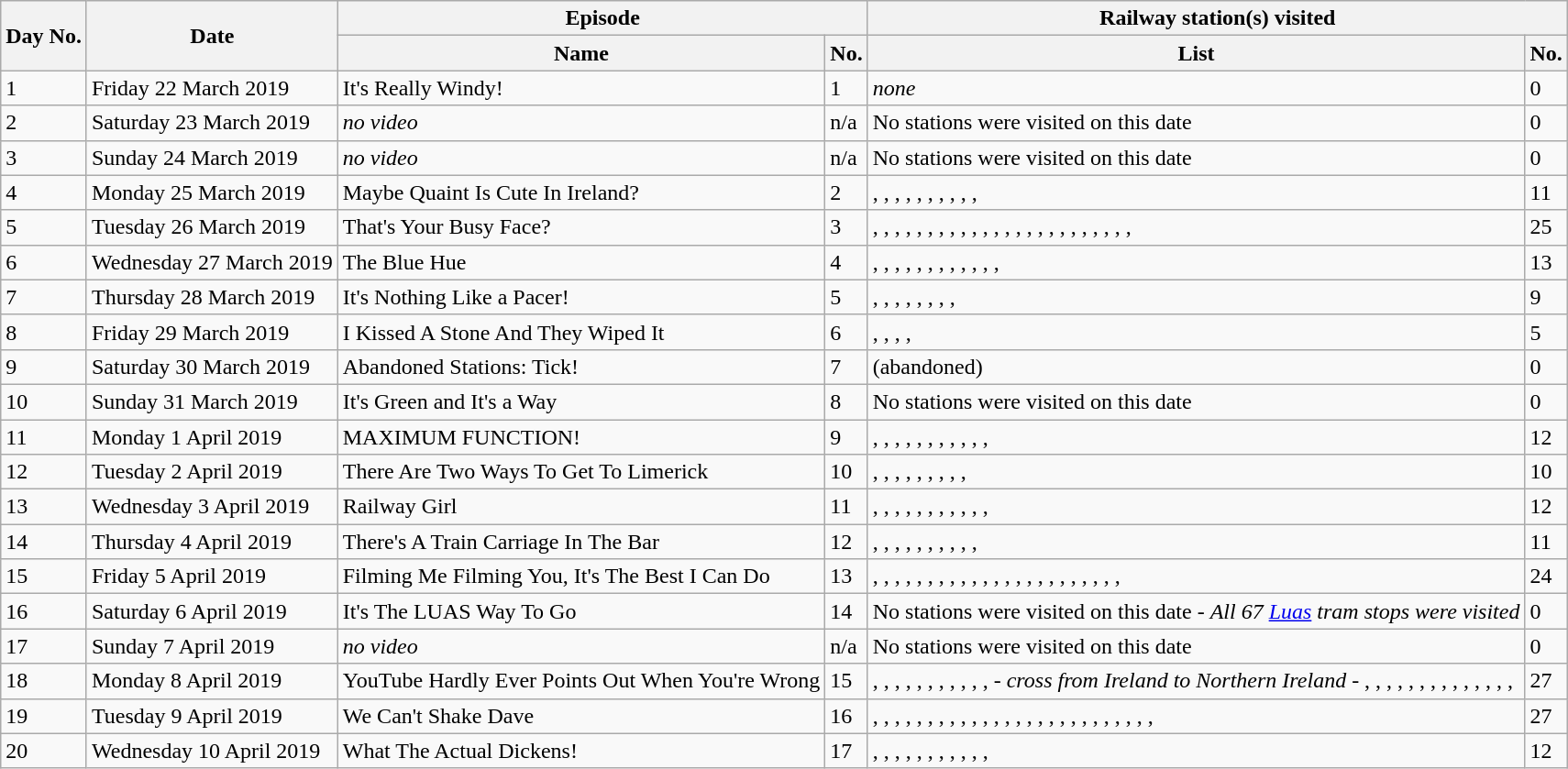<table class="wikitable sortable">
<tr>
<th rowspan="2">Day No.</th>
<th rowspan="2">Date</th>
<th colspan="2">Episode</th>
<th colspan="2">Railway station(s) visited</th>
</tr>
<tr>
<th>Name</th>
<th>No.</th>
<th>List</th>
<th>No.</th>
</tr>
<tr>
<td>1</td>
<td data-sort-value="2019-03-22">Friday 22 March 2019</td>
<td>It's Really Windy!</td>
<td>1</td>
<td><em>none</em></td>
<td>0</td>
</tr>
<tr>
<td>2</td>
<td data-sort-value="2019-03-23">Saturday 23 March 2019</td>
<td><em>no video</em></td>
<td>n/a</td>
<td>No stations were visited on this date</td>
<td>0</td>
</tr>
<tr>
<td>3</td>
<td data-sort-value="2019-03-24">Sunday 24 March 2019</td>
<td><em>no video</em></td>
<td>n/a</td>
<td>No stations were visited on this date</td>
<td>0</td>
</tr>
<tr>
<td>4</td>
<td data-sort-value="2019-03-25">Monday 25 March 2019</td>
<td>Maybe Quaint Is Cute In Ireland?</td>
<td>2</td>
<td>, , , , , , , , , , </td>
<td>11</td>
</tr>
<tr>
<td>5</td>
<td data-sort-value="2019-03-26">Tuesday 26 March 2019</td>
<td>That's Your Busy Face?</td>
<td>3</td>
<td>, , , , , , , , , , , , , , , , , , , , , , , , </td>
<td>25</td>
</tr>
<tr>
<td>6</td>
<td data-sort-value="2019-03-27">Wednesday 27 March 2019</td>
<td>The Blue Hue</td>
<td>4</td>
<td>, , , , , , , , , , , , </td>
<td>13</td>
</tr>
<tr>
<td>7</td>
<td data-sort-value="2019-03-28">Thursday 28 March 2019</td>
<td>It's Nothing Like a Pacer!</td>
<td>5</td>
<td>, , , , , , , , </td>
<td>9</td>
</tr>
<tr>
<td>8</td>
<td data-sort-value="2019-03-29">Friday 29 March 2019</td>
<td>I Kissed A Stone And They Wiped It</td>
<td>6</td>
<td>, , , , </td>
<td>5</td>
</tr>
<tr>
<td>9</td>
<td data-sort-value="2019-03-30">Saturday 30 March 2019</td>
<td>Abandoned Stations: Tick!</td>
<td>7</td>
<td><em></em> (abandoned)</td>
<td>0</td>
</tr>
<tr>
<td>10</td>
<td data-sort-value="2019-03-31">Sunday 31 March 2019</td>
<td>It's Green and It's a Way</td>
<td>8</td>
<td>No stations were visited on this date</td>
<td>0</td>
</tr>
<tr>
<td>11</td>
<td data-sort-value="2019-04-01">Monday 1 April 2019</td>
<td>MAXIMUM FUNCTION!</td>
<td>9</td>
<td>, , , , , , , , , , , </td>
<td>12</td>
</tr>
<tr>
<td>12</td>
<td data-sort-value="2019-04-02">Tuesday 2 April 2019</td>
<td>There Are Two Ways To Get To Limerick</td>
<td>10</td>
<td>, , , , , , , , , </td>
<td>10</td>
</tr>
<tr>
<td>13</td>
<td data-sort-value="2019-04-03">Wednesday 3 April 2019</td>
<td>Railway Girl</td>
<td>11</td>
<td>, , , , , , , , , , , </td>
<td>12</td>
</tr>
<tr>
<td>14</td>
<td data-sort-value="2019-04-04">Thursday 4 April 2019</td>
<td>There's A Train Carriage In The Bar</td>
<td>12</td>
<td>, , , , , , , , , , </td>
<td>11</td>
</tr>
<tr>
<td>15</td>
<td data-sort-value="2019-04-05">Friday 5 April 2019</td>
<td>Filming Me Filming You, It's The Best I Can Do</td>
<td>13</td>
<td>, , , , , , , , , , , , , , , , , , , , , , , </td>
<td>24</td>
</tr>
<tr>
<td>16</td>
<td data-sort-value="2019-04-06">Saturday 6 April 2019</td>
<td>It's The LUAS Way To Go</td>
<td>14</td>
<td>No stations were visited on this date - <em>All 67 <a href='#'>Luas</a> tram stops were visited</em></td>
<td>0</td>
</tr>
<tr>
<td>17</td>
<td data-sort-value="2019-04-07">Sunday 7 April 2019</td>
<td><em>no video</em></td>
<td>n/a</td>
<td>No stations were visited on this date</td>
<td>0</td>
</tr>
<tr>
<td>18</td>
<td data-sort-value="2019-04-08">Monday 8 April 2019</td>
<td>YouTube Hardly Ever Points Out When You're Wrong</td>
<td>15</td>
<td>, , , , , , , , , , ,  - <em>cross from Ireland to Northern Ireland</em> - , , , , , , , , , , , , , , </td>
<td>27</td>
</tr>
<tr>
<td>19</td>
<td data-sort-value="2019-04-09">Tuesday 9 April 2019</td>
<td>We Can't Shake Dave</td>
<td>16</td>
<td>, , , , , , , , , , , , , , , , , , , , , , , , , , </td>
<td>27</td>
</tr>
<tr>
<td>20</td>
<td data-sort-value="2019-04-10">Wednesday 10 April 2019</td>
<td>What The Actual Dickens!</td>
<td>17</td>
<td>, , , , , , , , , , , </td>
<td>12</td>
</tr>
</table>
